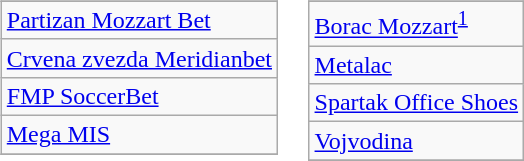<table>
<tr valign="top">
<td><br><table class="wikitable">
<tr>
</tr>
<tr>
<td><a href='#'>Partizan Mozzart Bet</a></td>
</tr>
<tr>
<td><a href='#'>Crvena zvezda Meridianbet</a></td>
</tr>
<tr>
<td><a href='#'>FMP SoccerBet</a></td>
</tr>
<tr>
<td><a href='#'>Mega MIS</a></td>
</tr>
<tr>
</tr>
</table>
</td>
<td><br><table class="wikitable">
<tr>
</tr>
<tr>
<td><a href='#'>Borac Mozzart</a><sup><a href='#'>1</a></sup></td>
</tr>
<tr>
<td><a href='#'>Metalac</a></td>
</tr>
<tr>
<td><a href='#'>Spartak Office Shoes</a></td>
</tr>
<tr>
<td><a href='#'>Vojvodina</a></td>
</tr>
<tr>
</tr>
</table>
</td>
</tr>
</table>
